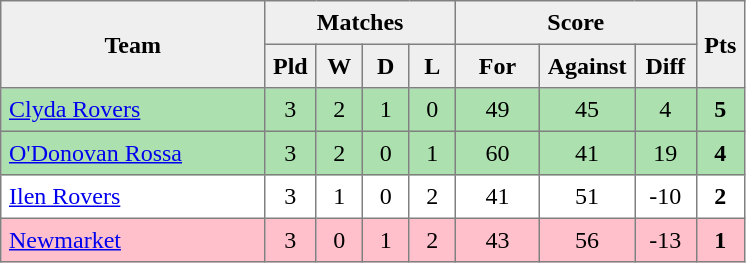<table style=border-collapse:collapse border=1 cellspacing=0 cellpadding=5>
<tr align=center bgcolor=#efefef>
<th rowspan=2 width=165>Team</th>
<th colspan=4>Matches</th>
<th colspan=3>Score</th>
<th rowspan=2width=20>Pts</th>
</tr>
<tr align=center bgcolor=#efefef>
<th width=20>Pld</th>
<th width=20>W</th>
<th width=20>D</th>
<th width=20>L</th>
<th width=45>For</th>
<th width=45>Against</th>
<th width=30>Diff</th>
</tr>
<tr align=center style="background:#ACE1AF;">
<td style="text-align:left;"><a href='#'>Clyda Rovers</a></td>
<td>3</td>
<td>2</td>
<td>1</td>
<td>0</td>
<td>49</td>
<td>45</td>
<td>4</td>
<td><strong>5</strong></td>
</tr>
<tr align=center style="background:#ACE1AF;">
<td style="text-align:left;"><a href='#'>O'Donovan Rossa</a></td>
<td>3</td>
<td>2</td>
<td>0</td>
<td>1</td>
<td>60</td>
<td>41</td>
<td>19</td>
<td><strong>4</strong></td>
</tr>
<tr align=center>
<td style="text-align:left;"><a href='#'>Ilen Rovers</a></td>
<td>3</td>
<td>1</td>
<td>0</td>
<td>2</td>
<td>41</td>
<td>51</td>
<td>-10</td>
<td><strong>2</strong></td>
</tr>
<tr align=center style="background:#FFC0CB;">
<td style="text-align:left;"><a href='#'>Newmarket</a></td>
<td>3</td>
<td>0</td>
<td>1</td>
<td>2</td>
<td>43</td>
<td>56</td>
<td>-13</td>
<td><strong>1</strong></td>
</tr>
</table>
